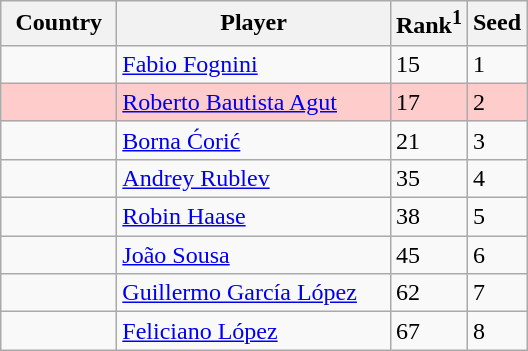<table class="wikitable" border="1">
<tr>
<th width="70">Country</th>
<th width="175">Player</th>
<th>Rank<sup>1</sup></th>
<th>Seed</th>
</tr>
<tr>
<td></td>
<td><a href='#'>Fabio Fognini</a></td>
<td>15</td>
<td>1</td>
</tr>
<tr style="background:#fcc;">
<td></td>
<td><a href='#'>Roberto Bautista Agut</a></td>
<td>17</td>
<td>2</td>
</tr>
<tr>
<td></td>
<td><a href='#'>Borna Ćorić</a></td>
<td>21</td>
<td>3</td>
</tr>
<tr>
<td></td>
<td><a href='#'>Andrey Rublev</a></td>
<td>35</td>
<td>4</td>
</tr>
<tr>
<td></td>
<td><a href='#'>Robin Haase</a></td>
<td>38</td>
<td>5</td>
</tr>
<tr>
<td></td>
<td><a href='#'>João Sousa</a></td>
<td>45</td>
<td>6</td>
</tr>
<tr>
<td></td>
<td><a href='#'>Guillermo García López</a></td>
<td>62</td>
<td>7</td>
</tr>
<tr>
<td></td>
<td><a href='#'>Feliciano López</a></td>
<td>67</td>
<td>8</td>
</tr>
</table>
